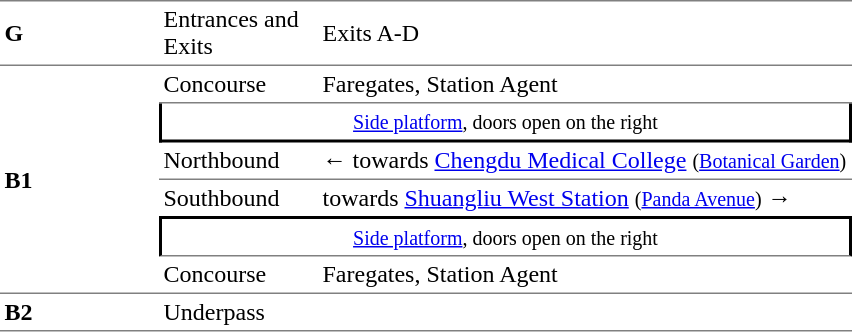<table cellspacing=0 cellpadding=3>
<tr>
<td style="border-top:solid 1px gray;border-bottom:solid 1px gray;" width=100><strong>G</strong></td>
<td style="border-top:solid 1px gray;border-bottom:solid 1px gray;" width=100>Entrances and Exits</td>
<td style="border-top:solid 1px gray;border-bottom:solid 1px gray;" width=350>Exits A-D</td>
</tr>
<tr>
<td style="border-bottom:solid 1px gray;" rowspan=6><strong>B1</strong></td>
<td style="border-bottom:solid 1px gray;">Concourse</td>
<td style="border-bottom:solid 1px gray;">Faregates, Station Agent</td>
</tr>
<tr>
<td style="border-right:solid 2px black;border-left:solid 2px black;border-bottom:solid 2px black;text-align:center;" colspan=2><small><a href='#'>Side platform</a>, doors open on the right</small></td>
</tr>
<tr>
<td style="border-bottom:solid 1px gray;">Northbound</td>
<td style="border-bottom:solid 1px gray;">←  towards <a href='#'>Chengdu Medical College</a> <small>(<a href='#'>Botanical Garden</a>)</small></td>
</tr>
<tr>
<td>Southbound</td>
<td>  towards <a href='#'>Shuangliu West Station</a> <small>(<a href='#'>Panda Avenue</a>)</small> →</td>
</tr>
<tr>
<td style="border-right:solid 2px black;border-left:solid 2px black;border-top:solid 2px black;border-bottom:solid 1px gray;text-align:center;" colspan=2><small><a href='#'>Side platform</a>, doors open on the right</small></td>
</tr>
<tr>
<td style="border-bottom:solid 1px gray;">Concourse</td>
<td style="border-bottom:solid 1px gray;">Faregates, Station Agent</td>
</tr>
<tr>
<td style="border-bottom:solid 1px gray;"><strong>B2</strong></td>
<td style="border-bottom:solid 1px gray;">Underpass</td>
<td style="border-bottom:solid 1px gray;"></td>
</tr>
</table>
